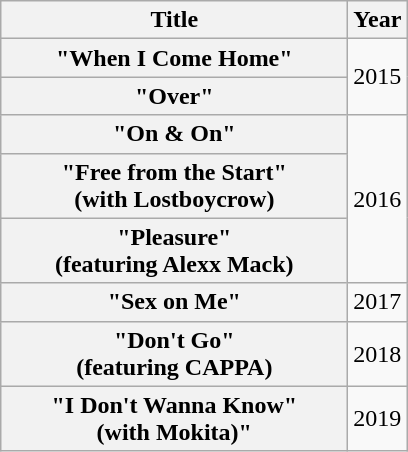<table class="wikitable plainrowheaders" style="text-align:center;">
<tr>
<th scope="col" style="width:14em;">Title</th>
<th scope="col" style="width:1em;">Year</th>
</tr>
<tr>
<th scope="row">"When I Come Home"</th>
<td rowspan="2">2015</td>
</tr>
<tr>
<th scope="row">"Over"</th>
</tr>
<tr>
<th scope="row">"On & On"</th>
<td rowspan="3">2016</td>
</tr>
<tr>
<th scope="row">"Free from the Start"<br><span>(with Lostboycrow)</span></th>
</tr>
<tr>
<th scope="row">"Pleasure"<br><span>(featuring Alexx Mack)</span></th>
</tr>
<tr>
<th scope="row">"Sex on Me"</th>
<td>2017</td>
</tr>
<tr>
<th scope="row">"Don't Go"<br><span>(featuring CAPPA)</span></th>
<td>2018</td>
</tr>
<tr>
<th scope="row">"I Don't Wanna Know"<br><span>(with Mokita)</span>" </th>
<td>2019</td>
</tr>
</table>
